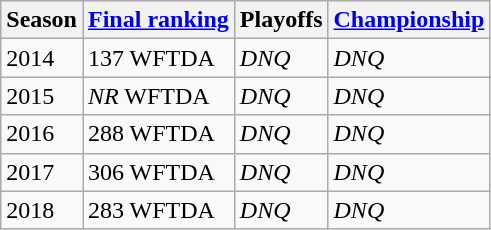<table class="wikitable sortable">
<tr>
<th>Season</th>
<th><a href='#'>Final ranking</a></th>
<th>Playoffs</th>
<th><a href='#'>Championship</a></th>
</tr>
<tr>
<td>2014</td>
<td>137 WFTDA</td>
<td><em>DNQ</em></td>
<td><em>DNQ</em></td>
</tr>
<tr>
<td>2015</td>
<td><em>NR</em> WFTDA</td>
<td><em>DNQ</em></td>
<td><em>DNQ</em></td>
</tr>
<tr>
<td>2016</td>
<td>288 WFTDA</td>
<td><em>DNQ</em></td>
<td><em>DNQ</em></td>
</tr>
<tr>
<td>2017</td>
<td>306 WFTDA</td>
<td><em>DNQ</em></td>
<td><em>DNQ</em></td>
</tr>
<tr>
<td>2018</td>
<td>283 WFTDA</td>
<td><em>DNQ</em></td>
<td><em>DNQ</em></td>
</tr>
</table>
